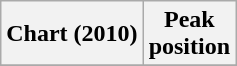<table class="wikitable plainrowheaders">
<tr>
<th scope="col">Chart (2010)</th>
<th scope="col">Peak<br>position</th>
</tr>
<tr>
</tr>
</table>
